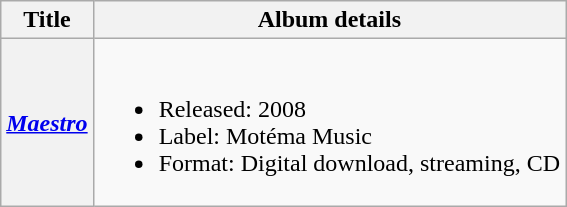<table class="wikitable">
<tr>
<th>Title</th>
<th>Album details</th>
</tr>
<tr>
<th><em><a href='#'>Maestro</a></em></th>
<td><br><ul><li>Released: 2008</li><li>Label: Motéma Music</li><li>Format: Digital download, streaming, CD</li></ul></td>
</tr>
</table>
